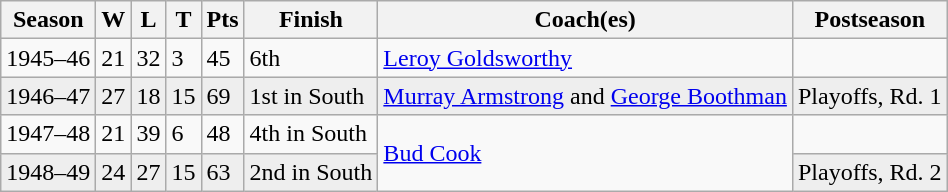<table class="wikitable" width=50%>
<tr>
<th>Season</th>
<th>W</th>
<th>L</th>
<th>T</th>
<th>Pts</th>
<th>Finish</th>
<th>Coach(es)</th>
<th>Postseason</th>
</tr>
<tr>
<td>1945–46</td>
<td>21</td>
<td>32</td>
<td>3</td>
<td>45</td>
<td>6th</td>
<td><a href='#'>Leroy Goldsworthy</a></td>
<td></td>
</tr>
<tr bgcolor=eeeeee>
<td>1946–47</td>
<td>27</td>
<td>18</td>
<td>15</td>
<td>69</td>
<td>1st in South</td>
<td><a href='#'>Murray Armstrong</a> and <a href='#'>George Boothman</a></td>
<td>Playoffs, Rd. 1</td>
</tr>
<tr>
<td>1947–48</td>
<td>21</td>
<td>39</td>
<td>6</td>
<td>48</td>
<td>4th in South</td>
<td rowspan=2><a href='#'>Bud Cook</a></td>
<td></td>
</tr>
<tr bgcolor=eeeeee>
<td>1948–49</td>
<td>24</td>
<td>27</td>
<td>15</td>
<td>63</td>
<td>2nd in South</td>
<td>Playoffs, Rd. 2</td>
</tr>
</table>
